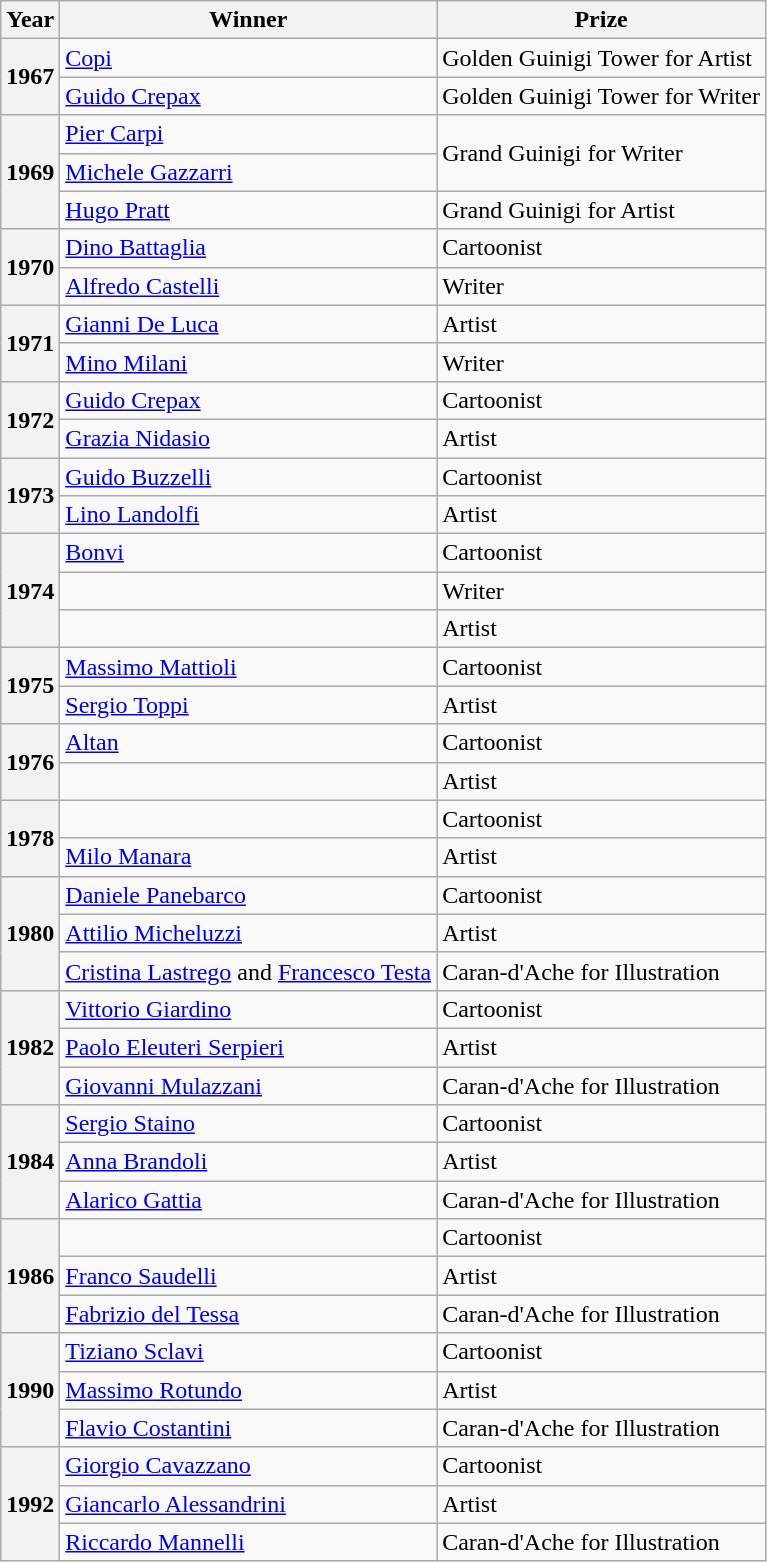<table class="wikitable sortable">
<tr>
<th>Year</th>
<th>Winner</th>
<th>Prize</th>
</tr>
<tr>
<th rowspan=2>1967</th>
<td><a href='#'>Copi</a></td>
<td>Golden Guinigi Tower for Artist</td>
</tr>
<tr>
<td><a href='#'>Guido Crepax</a></td>
<td>Golden Guinigi Tower for Writer</td>
</tr>
<tr>
<th rowspan=3>1969</th>
<td><a href='#'>Pier Carpi</a></td>
<td rowspan=2>Grand Guinigi for Writer</td>
</tr>
<tr>
<td><a href='#'>Michele Gazzarri</a></td>
</tr>
<tr>
<td><a href='#'>Hugo Pratt</a></td>
<td>Grand Guinigi for Artist</td>
</tr>
<tr>
<th rowspan=2>1970</th>
<td><a href='#'>Dino Battaglia</a></td>
<td>Cartoonist</td>
</tr>
<tr>
<td><a href='#'>Alfredo Castelli</a></td>
<td>Writer</td>
</tr>
<tr>
<th rowspan=2>1971</th>
<td><a href='#'>Gianni De Luca</a></td>
<td>Artist</td>
</tr>
<tr>
<td><a href='#'>Mino Milani</a></td>
<td>Writer</td>
</tr>
<tr>
<th rowspan=2>1972</th>
<td><a href='#'>Guido Crepax</a></td>
<td>Cartoonist</td>
</tr>
<tr>
<td><a href='#'>Grazia Nidasio</a></td>
<td>Artist</td>
</tr>
<tr>
<th rowspan=2>1973</th>
<td><a href='#'>Guido Buzzelli</a></td>
<td>Cartoonist</td>
</tr>
<tr>
<td><a href='#'>Lino Landolfi</a></td>
<td>Artist</td>
</tr>
<tr>
<th rowspan=3>1974</th>
<td><a href='#'>Bonvi</a></td>
<td>Cartoonist</td>
</tr>
<tr>
<td></td>
<td>Writer</td>
</tr>
<tr>
<td></td>
<td>Artist</td>
</tr>
<tr>
<th rowspan=2>1975</th>
<td><a href='#'>Massimo Mattioli</a></td>
<td>Cartoonist</td>
</tr>
<tr>
<td><a href='#'>Sergio Toppi</a></td>
<td>Artist</td>
</tr>
<tr>
<th rowspan=2>1976</th>
<td><a href='#'>Altan</a></td>
<td>Cartoonist</td>
</tr>
<tr>
<td></td>
<td>Artist</td>
</tr>
<tr>
<th rowspan=2>1978</th>
<td></td>
<td>Cartoonist</td>
</tr>
<tr>
<td><a href='#'>Milo Manara</a></td>
<td>Artist</td>
</tr>
<tr>
<th rowspan=3>1980</th>
<td><a href='#'>Daniele Panebarco</a></td>
<td>Cartoonist</td>
</tr>
<tr>
<td><a href='#'>Attilio Micheluzzi</a></td>
<td>Artist</td>
</tr>
<tr>
<td><a href='#'>Cristina Lastrego</a> and <a href='#'>Francesco Testa</a></td>
<td>Caran-d'Ache for Illustration</td>
</tr>
<tr>
<th rowspan=3>1982</th>
<td><a href='#'>Vittorio Giardino</a></td>
<td>Cartoonist</td>
</tr>
<tr>
<td><a href='#'>Paolo Eleuteri Serpieri</a></td>
<td>Artist</td>
</tr>
<tr>
<td><a href='#'>Giovanni Mulazzani</a></td>
<td>Caran-d'Ache for Illustration</td>
</tr>
<tr>
<th rowspan=3>1984</th>
<td><a href='#'>Sergio Staino</a></td>
<td>Cartoonist</td>
</tr>
<tr>
<td><a href='#'>Anna Brandoli</a></td>
<td>Artist</td>
</tr>
<tr>
<td><a href='#'>Alarico Gattia</a></td>
<td>Caran-d'Ache for Illustration</td>
</tr>
<tr>
<th rowspan=3>1986</th>
<td></td>
<td>Cartoonist</td>
</tr>
<tr>
<td><a href='#'>Franco Saudelli</a></td>
<td>Artist</td>
</tr>
<tr>
<td><a href='#'>Fabrizio del Tessa</a></td>
<td>Caran-d'Ache for Illustration</td>
</tr>
<tr>
<th rowspan=3>1990</th>
<td><a href='#'>Tiziano Sclavi</a></td>
<td>Cartoonist</td>
</tr>
<tr>
<td><a href='#'>Massimo Rotundo</a></td>
<td>Artist</td>
</tr>
<tr>
<td><a href='#'>Flavio Costantini</a></td>
<td>Caran-d'Ache for Illustration</td>
</tr>
<tr>
<th rowspan=3>1992</th>
<td><a href='#'>Giorgio Cavazzano</a></td>
<td>Cartoonist</td>
</tr>
<tr>
<td><a href='#'>Giancarlo Alessandrini</a></td>
<td>Artist</td>
</tr>
<tr>
<td><a href='#'>Riccardo Mannelli</a></td>
<td>Caran-d'Ache for Illustration</td>
</tr>
</table>
